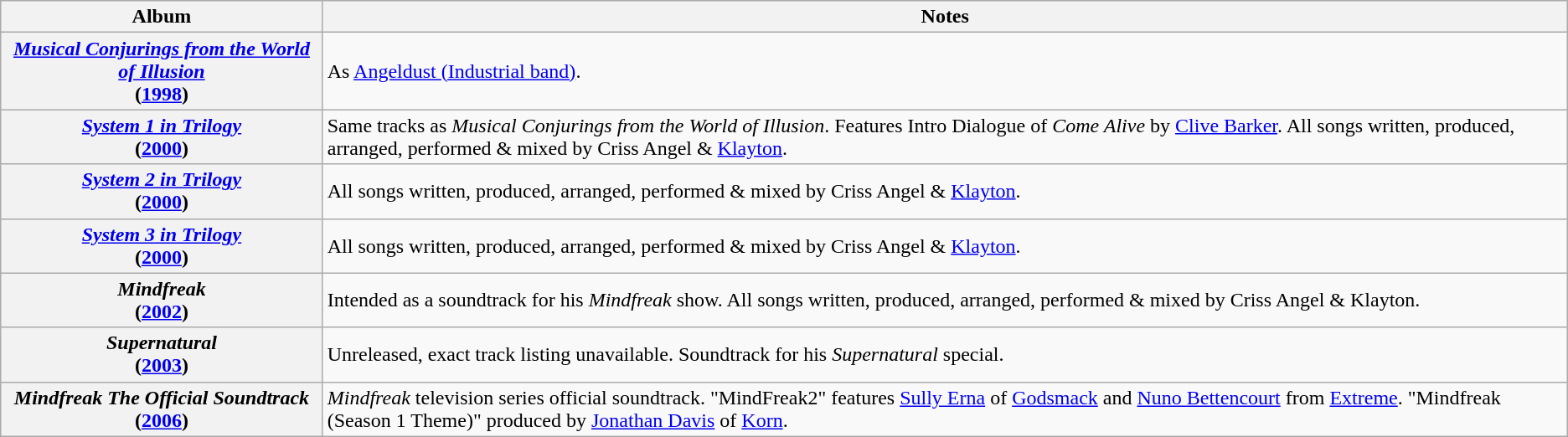<table class="wikitable" style="text-align:left">
<tr>
<th>Album</th>
<th>Notes</th>
</tr>
<tr>
<th><em><a href='#'>Musical Conjurings from the World of Illusion</a></em><br>(<a href='#'>1998</a>)</th>
<td>As <a href='#'>Angeldust (Industrial band)</a>.</td>
</tr>
<tr>
<th><em><a href='#'>System 1 in Trilogy</a></em><br>(<a href='#'>2000</a>)</th>
<td>Same tracks as <em>Musical Conjurings from the World of Illusion</em>. Features Intro Dialogue of <em>Come Alive</em> by <a href='#'>Clive Barker</a>. All songs written, produced, arranged, performed & mixed by Criss Angel & <a href='#'>Klayton</a>.</td>
</tr>
<tr>
<th><em><a href='#'>System 2 in Trilogy</a></em><br>(<a href='#'>2000</a>)</th>
<td>All songs written, produced, arranged, performed & mixed by Criss Angel & <a href='#'>Klayton</a>.</td>
</tr>
<tr>
<th><em><a href='#'>System 3 in Trilogy</a></em><br>(<a href='#'>2000</a>)</th>
<td>All songs written, produced, arranged, performed & mixed by Criss Angel & <a href='#'>Klayton</a>.</td>
</tr>
<tr>
<th><em>Mindfreak</em><br>(<a href='#'>2002</a>)</th>
<td>Intended as a soundtrack for his <em>Mindfreak</em> show. All songs written, produced, arranged, performed & mixed by Criss Angel & Klayton.</td>
</tr>
<tr>
<th><em>Supernatural</em><br>(<a href='#'>2003</a>)</th>
<td>Unreleased, exact track listing unavailable. Soundtrack for his <em>Supernatural</em> special.</td>
</tr>
<tr>
<th><em>Mindfreak The Official Soundtrack</em><br>(<a href='#'>2006</a>)</th>
<td><em>Mindfreak</em> television series official soundtrack. "MindFreak2" features <a href='#'>Sully Erna</a> of <a href='#'>Godsmack</a> and <a href='#'>Nuno Bettencourt</a> from <a href='#'>Extreme</a>. "Mindfreak (Season 1 Theme)" produced by <a href='#'>Jonathan Davis</a> of <a href='#'>Korn</a>.</td>
</tr>
</table>
